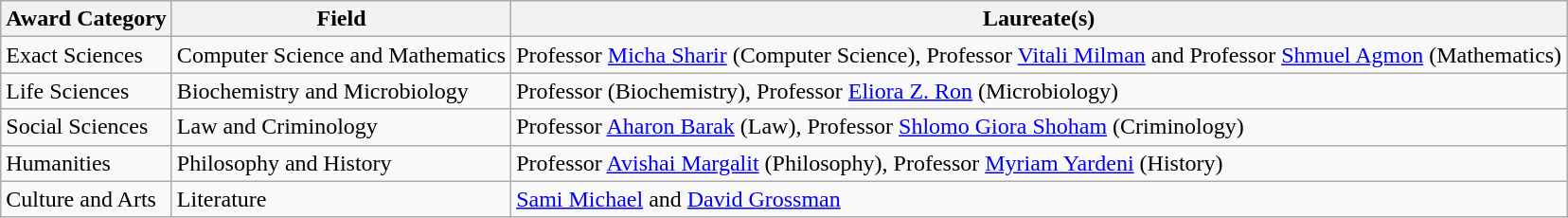<table class="wikitable">
<tr>
<th>Award Category</th>
<th>Field</th>
<th>Laureate(s)</th>
</tr>
<tr>
<td>Exact Sciences</td>
<td>Computer Science and Mathematics</td>
<td>Professor <a href='#'>Micha Sharir</a> (Computer Science), Professor <a href='#'>Vitali Milman</a> and Professor <a href='#'>Shmuel Agmon</a> (Mathematics)</td>
</tr>
<tr>
<td>Life Sciences</td>
<td>Biochemistry and Microbiology</td>
<td>Professor  (Biochemistry), Professor <a href='#'>Eliora Z. Ron</a> (Microbiology)</td>
</tr>
<tr>
<td>Social Sciences</td>
<td>Law and Criminology</td>
<td>Professor <a href='#'>Aharon Barak</a> (Law),  Professor <a href='#'>Shlomo Giora Shoham</a> (Criminology)</td>
</tr>
<tr>
<td>Humanities</td>
<td>Philosophy and History</td>
<td>Professor <a href='#'>Avishai Margalit</a> (Philosophy),  Professor <a href='#'>Myriam Yardeni</a> (History)</td>
</tr>
<tr>
<td>Culture and Arts</td>
<td>Literature</td>
<td><a href='#'>Sami Michael</a> and <a href='#'>David Grossman</a></td>
</tr>
</table>
